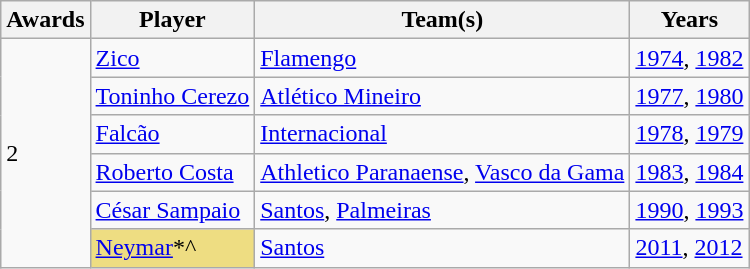<table class="wikitable">
<tr>
<th>Awards</th>
<th>Player</th>
<th>Team(s)</th>
<th>Years</th>
</tr>
<tr>
<td rowspan="6">2</td>
<td><a href='#'>Zico</a></td>
<td><a href='#'>Flamengo</a></td>
<td><a href='#'>1974</a>, <a href='#'>1982</a></td>
</tr>
<tr>
<td><a href='#'>Toninho Cerezo</a></td>
<td><a href='#'>Atlético Mineiro</a></td>
<td><a href='#'>1977</a>, <a href='#'>1980</a></td>
</tr>
<tr>
<td><a href='#'>Falcão</a></td>
<td><a href='#'>Internacional</a></td>
<td><a href='#'>1978</a>, <a href='#'>1979</a></td>
</tr>
<tr>
<td><a href='#'>Roberto Costa</a></td>
<td><a href='#'>Athletico Paranaense</a>, <a href='#'>Vasco da Gama</a></td>
<td><a href='#'>1983</a>, <a href='#'>1984</a></td>
</tr>
<tr>
<td><a href='#'>César Sampaio</a></td>
<td><a href='#'>Santos</a>, <a href='#'>Palmeiras</a></td>
<td><a href='#'>1990</a>, <a href='#'>1993</a></td>
</tr>
<tr>
<td style="background-color:#eedd82"><a href='#'>Neymar</a>*^</td>
<td><a href='#'>Santos</a></td>
<td><a href='#'>2011</a>, <a href='#'>2012</a></td>
</tr>
</table>
